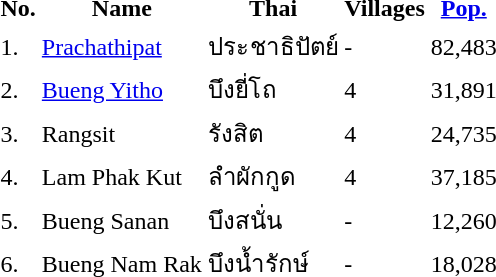<table>
<tr>
<th>No.</th>
<th>Name</th>
<th>Thai</th>
<th>Villages</th>
<th><a href='#'>Pop.</a></th>
</tr>
<tr>
<td>1.</td>
<td><a href='#'>Prachathipat</a></td>
<td>ประชาธิปัตย์</td>
<td>-</td>
<td>82,483</td>
</tr>
<tr>
<td>2.</td>
<td><a href='#'>Bueng Yitho</a></td>
<td>บึงยี่โถ</td>
<td>4</td>
<td>31,891</td>
</tr>
<tr>
<td>3.</td>
<td>Rangsit</td>
<td>รังสิต</td>
<td>4</td>
<td>24,735</td>
</tr>
<tr>
<td>4.</td>
<td>Lam Phak Kut</td>
<td>ลำผักกูด</td>
<td>4</td>
<td>37,185</td>
</tr>
<tr>
<td>5.</td>
<td>Bueng Sanan</td>
<td>บึงสนั่น</td>
<td>-</td>
<td>12,260</td>
</tr>
<tr>
<td>6.</td>
<td>Bueng Nam Rak</td>
<td>บึงน้ำรักษ์</td>
<td>-</td>
<td>18,028</td>
</tr>
</table>
